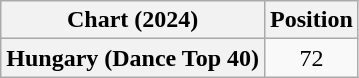<table class="wikitable sortable plainrowheaders" style="text-align:center;">
<tr>
<th scope="col">Chart (2024)</th>
<th scope="col">Position</th>
</tr>
<tr>
<th scope="row">Hungary (Dance Top 40)</th>
<td>72</td>
</tr>
</table>
